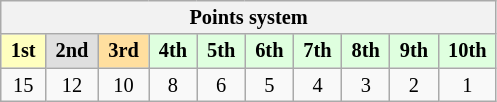<table class="wikitable" style="font-size: 85%; text-align: center;">
<tr>
<th colspan=19>Points system</th>
</tr>
<tr>
<td style="background:#ffffbf;"> <strong>1st</strong> </td>
<td style="background:#dfdfdf;"> <strong>2nd</strong> </td>
<td style="background:#ffdf9f;"> <strong>3rd</strong> </td>
<td style="background:#dfffdf;"> <strong>4th</strong> </td>
<td style="background:#dfffdf;"> <strong>5th</strong> </td>
<td style="background:#dfffdf;"> <strong>6th</strong> </td>
<td style="background:#dfffdf;"> <strong>7th</strong> </td>
<td style="background:#dfffdf;"> <strong>8th</strong> </td>
<td style="background:#dfffdf;"> <strong>9th</strong> </td>
<td style="background:#dfffdf;"> <strong>10th</strong> </td>
</tr>
<tr>
<td>15</td>
<td>12</td>
<td>10</td>
<td>8</td>
<td>6</td>
<td>5</td>
<td>4</td>
<td>3</td>
<td>2</td>
<td>1</td>
</tr>
</table>
